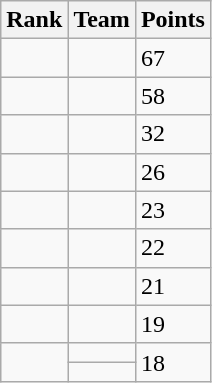<table class=wikitable>
<tr>
<th>Rank</th>
<th>Team</th>
<th>Points</th>
</tr>
<tr>
<td></td>
<td></td>
<td>67</td>
</tr>
<tr>
<td></td>
<td></td>
<td>58</td>
</tr>
<tr>
<td></td>
<td></td>
<td>32</td>
</tr>
<tr>
<td></td>
<td></td>
<td>26</td>
</tr>
<tr>
<td></td>
<td></td>
<td>23</td>
</tr>
<tr>
<td></td>
<td></td>
<td>22</td>
</tr>
<tr>
<td></td>
<td></td>
<td>21</td>
</tr>
<tr>
<td></td>
<td></td>
<td>19</td>
</tr>
<tr>
<td rowspan=2></td>
<td></td>
<td rowspan=2>18</td>
</tr>
<tr>
<td></td>
</tr>
</table>
